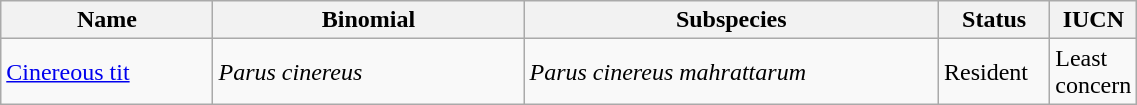<table width=60% class="wikitable">
<tr>
<th width=20%>Name</th>
<th width=30%>Binomial</th>
<th width=40%>Subspecies</th>
<th width=30%>Status</th>
<th width=30%>IUCN</th>
</tr>
<tr>
<td><a href='#'>Cinereous tit</a><br></td>
<td><em>Parus cinereus</em></td>
<td><em>Parus cinereus mahrattarum</em></td>
<td>Resident</td>
<td>Least concern</td>
</tr>
</table>
